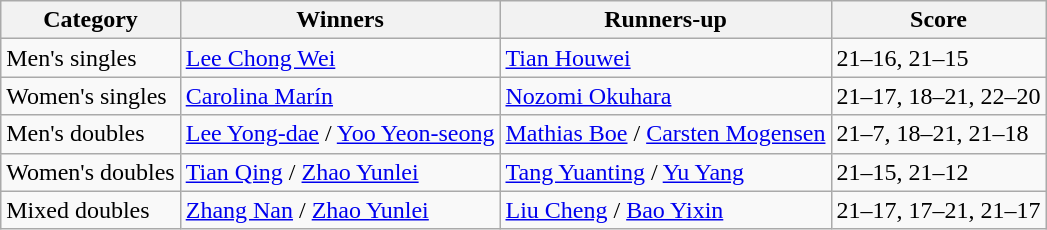<table class=wikitable style="white-space:nowrap;">
<tr>
<th>Category</th>
<th>Winners</th>
<th>Runners-up</th>
<th>Score</th>
</tr>
<tr>
<td>Men's singles</td>
<td> <a href='#'>Lee Chong Wei</a></td>
<td> <a href='#'>Tian Houwei</a></td>
<td>21–16, 21–15</td>
</tr>
<tr>
<td>Women's singles</td>
<td> <a href='#'>Carolina Marín</a></td>
<td> <a href='#'>Nozomi Okuhara</a></td>
<td>21–17, 18–21, 22–20</td>
</tr>
<tr>
<td>Men's doubles</td>
<td> <a href='#'>Lee Yong-dae</a> / <a href='#'>Yoo Yeon-seong</a></td>
<td> <a href='#'>Mathias Boe</a> / <a href='#'>Carsten Mogensen</a></td>
<td>21–7, 18–21, 21–18</td>
</tr>
<tr>
<td>Women's doubles</td>
<td> <a href='#'>Tian Qing</a> / <a href='#'>Zhao Yunlei</a></td>
<td> <a href='#'>Tang Yuanting</a> / <a href='#'>Yu Yang</a></td>
<td>21–15, 21–12</td>
</tr>
<tr>
<td>Mixed doubles</td>
<td> <a href='#'>Zhang Nan</a> / <a href='#'>Zhao Yunlei</a></td>
<td> <a href='#'>Liu Cheng</a> / <a href='#'>Bao Yixin</a></td>
<td>21–17, 17–21, 21–17</td>
</tr>
</table>
